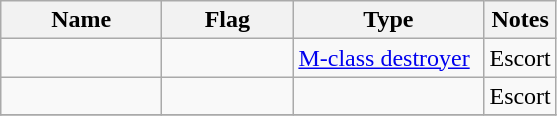<table class="wikitable sortable">
<tr>
<th scope="col" width="100px">Name</th>
<th scope="col" width="80px">Flag</th>
<th scope="col" width="120px">Type</th>
<th>Notes</th>
</tr>
<tr>
<td></td>
<td></td>
<td><a href='#'>M-class destroyer</a></td>
<td>Escort</td>
</tr>
<tr>
<td></td>
<td></td>
<td></td>
<td>Escort</td>
</tr>
<tr>
</tr>
</table>
